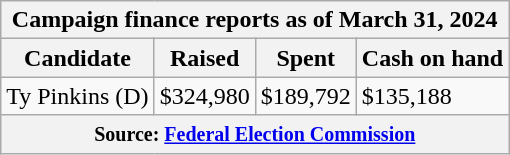<table class="wikitable sortable">
<tr>
<th colspan=4>Campaign finance reports as of March 31, 2024</th>
</tr>
<tr style="text-align:center;">
<th>Candidate</th>
<th>Raised</th>
<th>Spent</th>
<th>Cash on hand</th>
</tr>
<tr>
<td>Ty Pinkins (D)</td>
<td>$324,980</td>
<td>$189,792</td>
<td>$135,188</td>
</tr>
<tr>
<th colspan="4"><small>Source: <a href='#'>Federal Election Commission</a></small></th>
</tr>
</table>
